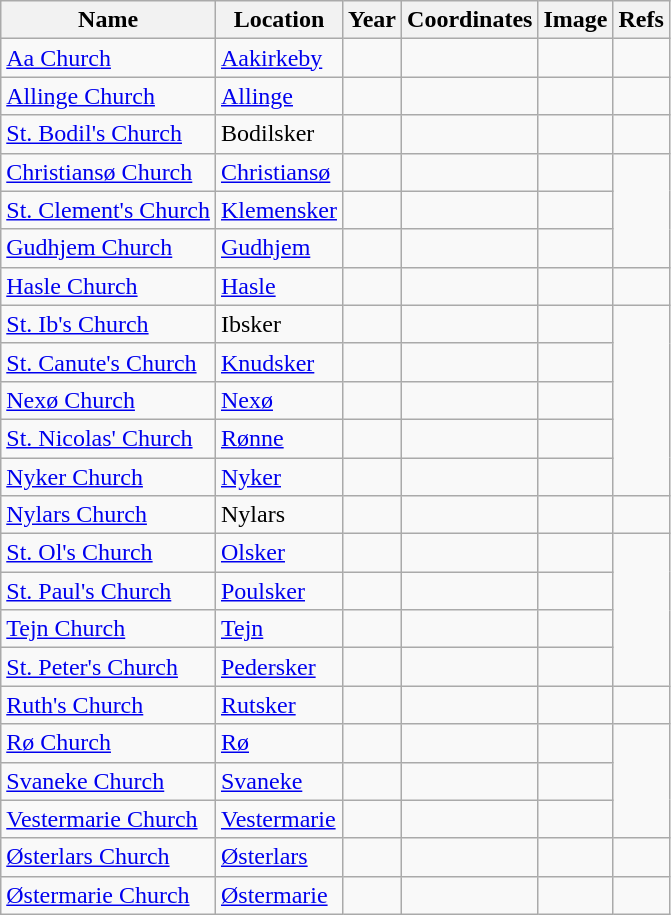<table class="wikitable sortable">
<tr>
<th>Name</th>
<th>Location</th>
<th>Year</th>
<th>Coordinates</th>
<th>Image</th>
<th>Refs</th>
</tr>
<tr>
<td><a href='#'>Aa Church</a></td>
<td><a href='#'>Aakirkeby</a></td>
<td></td>
<td></td>
<td></td>
<td></td>
</tr>
<tr>
<td><a href='#'>Allinge Church</a></td>
<td><a href='#'>Allinge</a></td>
<td></td>
<td></td>
<td></td>
</tr>
<tr>
<td><a href='#'>St. Bodil's Church</a></td>
<td>Bodilsker</td>
<td></td>
<td></td>
<td></td>
<td></td>
</tr>
<tr>
<td><a href='#'>Christiansø Church</a></td>
<td><a href='#'>Christiansø</a></td>
<td></td>
<td></td>
<td></td>
</tr>
<tr>
<td><a href='#'>St. Clement's Church</a></td>
<td><a href='#'>Klemensker</a></td>
<td></td>
<td></td>
<td></td>
</tr>
<tr>
<td><a href='#'>Gudhjem Church</a></td>
<td><a href='#'>Gudhjem</a></td>
<td></td>
<td></td>
<td></td>
</tr>
<tr>
<td><a href='#'>Hasle Church</a></td>
<td><a href='#'>Hasle</a></td>
<td></td>
<td></td>
<td></td>
<td></td>
</tr>
<tr>
<td><a href='#'>St. Ib's Church</a></td>
<td>Ibsker</td>
<td></td>
<td></td>
<td></td>
</tr>
<tr>
<td><a href='#'>St. Canute's Church</a></td>
<td><a href='#'>Knudsker</a></td>
<td></td>
<td></td>
<td></td>
</tr>
<tr>
<td><a href='#'>Nexø Church</a></td>
<td><a href='#'>Nexø</a></td>
<td></td>
<td></td>
<td></td>
</tr>
<tr>
<td><a href='#'>St. Nicolas' Church</a></td>
<td><a href='#'>Rønne</a></td>
<td></td>
<td></td>
<td></td>
</tr>
<tr>
<td><a href='#'>Nyker Church</a></td>
<td><a href='#'>Nyker</a></td>
<td></td>
<td></td>
<td></td>
</tr>
<tr>
<td><a href='#'>Nylars Church</a></td>
<td>Nylars</td>
<td></td>
<td></td>
<td></td>
<td></td>
</tr>
<tr>
<td><a href='#'>St. Ol's Church</a></td>
<td><a href='#'>Olsker</a></td>
<td></td>
<td></td>
<td></td>
</tr>
<tr>
<td><a href='#'>St. Paul's Church</a></td>
<td><a href='#'>Poulsker</a></td>
<td></td>
<td></td>
<td></td>
</tr>
<tr>
<td><a href='#'>Tejn Church</a></td>
<td><a href='#'>Tejn</a></td>
<td></td>
<td></td>
<td></td>
</tr>
<tr>
<td><a href='#'>St. Peter's Church</a></td>
<td><a href='#'>Pedersker</a></td>
<td></td>
<td></td>
<td></td>
</tr>
<tr>
<td><a href='#'>Ruth's Church</a></td>
<td><a href='#'>Rutsker</a></td>
<td></td>
<td></td>
<td></td>
<td></td>
</tr>
<tr>
<td><a href='#'>Rø Church</a></td>
<td><a href='#'>Rø</a></td>
<td></td>
<td></td>
<td></td>
</tr>
<tr>
<td><a href='#'>Svaneke Church</a></td>
<td><a href='#'>Svaneke</a></td>
<td></td>
<td></td>
<td></td>
</tr>
<tr>
<td><a href='#'>Vestermarie Church</a></td>
<td><a href='#'>Vestermarie</a></td>
<td></td>
<td></td>
<td></td>
</tr>
<tr>
<td><a href='#'>Østerlars Church</a></td>
<td><a href='#'>Østerlars</a></td>
<td></td>
<td></td>
<td></td>
<td></td>
</tr>
<tr>
<td><a href='#'>Østermarie Church</a></td>
<td><a href='#'>Østermarie</a></td>
<td></td>
<td></td>
<td></td>
</tr>
</table>
